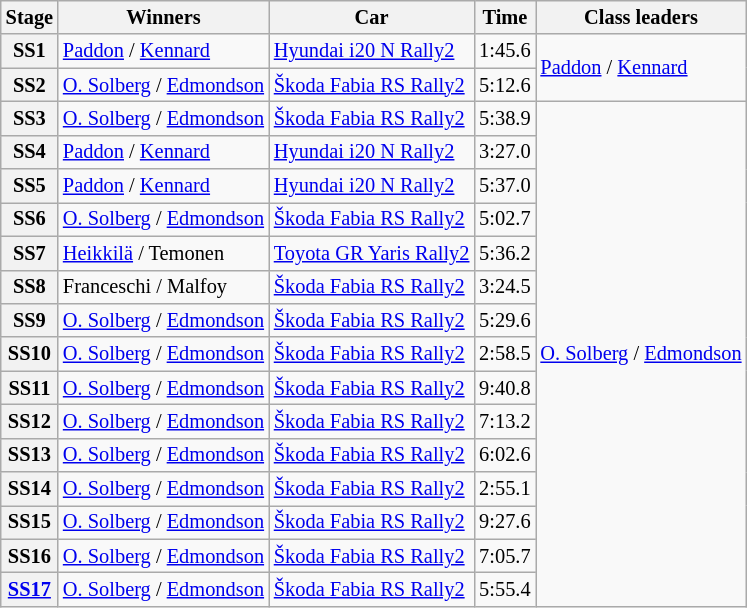<table class="wikitable" style="font-size:85%">
<tr>
<th>Stage</th>
<th>Winners</th>
<th>Car</th>
<th>Time</th>
<th>Class leaders</th>
</tr>
<tr>
<th>SS1</th>
<td><a href='#'>Paddon</a> / <a href='#'>Kennard</a></td>
<td><a href='#'>Hyundai i20 N Rally2</a></td>
<td>1:45.6</td>
<td rowspan="2"><a href='#'>Paddon</a> / <a href='#'>Kennard</a></td>
</tr>
<tr>
<th>SS2</th>
<td><a href='#'>O. Solberg</a> / <a href='#'>Edmondson</a></td>
<td><a href='#'>Škoda Fabia RS Rally2</a></td>
<td>5:12.6</td>
</tr>
<tr>
<th>SS3</th>
<td><a href='#'>O. Solberg</a> / <a href='#'>Edmondson</a></td>
<td><a href='#'>Škoda Fabia RS Rally2</a></td>
<td>5:38.9</td>
<td rowspan="15"><a href='#'>O. Solberg</a> / <a href='#'>Edmondson</a></td>
</tr>
<tr>
<th>SS4</th>
<td><a href='#'>Paddon</a> / <a href='#'>Kennard</a></td>
<td><a href='#'>Hyundai i20 N Rally2</a></td>
<td>3:27.0</td>
</tr>
<tr>
<th>SS5</th>
<td><a href='#'>Paddon</a> / <a href='#'>Kennard</a></td>
<td><a href='#'>Hyundai i20 N Rally2</a></td>
<td>5:37.0</td>
</tr>
<tr>
<th>SS6</th>
<td><a href='#'>O. Solberg</a> / <a href='#'>Edmondson</a></td>
<td><a href='#'>Škoda Fabia RS Rally2</a></td>
<td>5:02.7</td>
</tr>
<tr>
<th>SS7</th>
<td><a href='#'>Heikkilä</a> / Temonen</td>
<td><a href='#'>Toyota GR Yaris Rally2</a></td>
<td>5:36.2</td>
</tr>
<tr>
<th>SS8</th>
<td>Franceschi / Malfoy</td>
<td><a href='#'>Škoda Fabia RS Rally2</a></td>
<td>3:24.5</td>
</tr>
<tr>
<th>SS9</th>
<td><a href='#'>O. Solberg</a> / <a href='#'>Edmondson</a></td>
<td><a href='#'>Škoda Fabia RS Rally2</a></td>
<td>5:29.6</td>
</tr>
<tr>
<th>SS10</th>
<td><a href='#'>O. Solberg</a> / <a href='#'>Edmondson</a></td>
<td><a href='#'>Škoda Fabia RS Rally2</a></td>
<td>2:58.5</td>
</tr>
<tr>
<th>SS11</th>
<td><a href='#'>O. Solberg</a> / <a href='#'>Edmondson</a></td>
<td><a href='#'>Škoda Fabia RS Rally2</a></td>
<td>9:40.8</td>
</tr>
<tr>
<th>SS12</th>
<td><a href='#'>O. Solberg</a> / <a href='#'>Edmondson</a></td>
<td><a href='#'>Škoda Fabia RS Rally2</a></td>
<td>7:13.2</td>
</tr>
<tr>
<th>SS13</th>
<td><a href='#'>O. Solberg</a> / <a href='#'>Edmondson</a></td>
<td><a href='#'>Škoda Fabia RS Rally2</a></td>
<td>6:02.6</td>
</tr>
<tr>
<th>SS14</th>
<td><a href='#'>O. Solberg</a> / <a href='#'>Edmondson</a></td>
<td><a href='#'>Škoda Fabia RS Rally2</a></td>
<td>2:55.1</td>
</tr>
<tr>
<th>SS15</th>
<td><a href='#'>O. Solberg</a> / <a href='#'>Edmondson</a></td>
<td><a href='#'>Škoda Fabia RS Rally2</a></td>
<td>9:27.6</td>
</tr>
<tr>
<th>SS16</th>
<td><a href='#'>O. Solberg</a> / <a href='#'>Edmondson</a></td>
<td><a href='#'>Škoda Fabia RS Rally2</a></td>
<td>7:05.7</td>
</tr>
<tr>
<th><a href='#'>SS17</a></th>
<td><a href='#'>O. Solberg</a> / <a href='#'>Edmondson</a></td>
<td><a href='#'>Škoda Fabia RS Rally2</a></td>
<td>5:55.4</td>
</tr>
</table>
